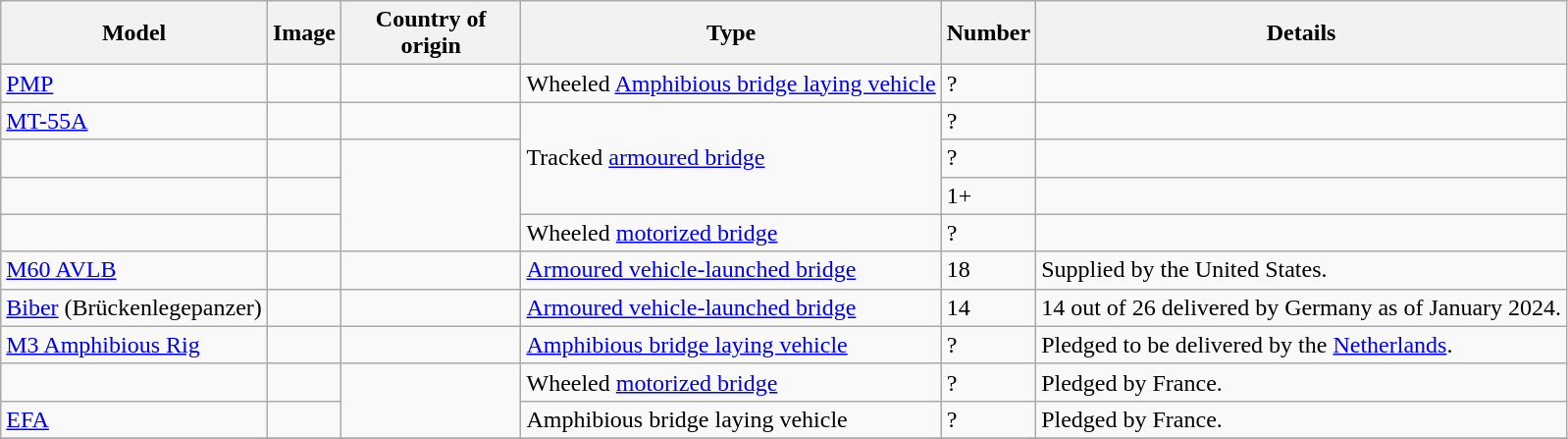<table class="wikitable sortable">
<tr>
<th>Model</th>
<th>Image</th>
<th style="width:115px;">Country of origin</th>
<th>Type</th>
<th>Number</th>
<th>Details</th>
</tr>
<tr>
<td><a href='#'>PMP</a></td>
<td></td>
<td></td>
<td>Wheeled <a href='#'>Amphibious bridge laying vehicle</a></td>
<td>?</td>
<td></td>
</tr>
<tr>
<td><a href='#'>MT-55A</a></td>
<td></td>
<td></td>
<td rowspan="3">Tracked <a href='#'>armoured  bridge</a></td>
<td>?</td>
<td></td>
</tr>
<tr>
<td></td>
<td></td>
<td rowspan="3"></td>
<td>?</td>
<td></td>
</tr>
<tr>
<td></td>
<td></td>
<td>1+</td>
<td></td>
</tr>
<tr>
<td></td>
<td></td>
<td>Wheeled <a href='#'>motorized bridge</a></td>
<td>?</td>
<td></td>
</tr>
<tr>
<td><a href='#'>M60 AVLB</a></td>
<td></td>
<td></td>
<td><a href='#'>Armoured vehicle-launched bridge</a></td>
<td>18</td>
<td>Supplied by the United States.</td>
</tr>
<tr>
<td><a href='#'>Biber</a> (Brückenlegepanzer)</td>
<td></td>
<td></td>
<td><a href='#'>Armoured vehicle-launched bridge</a></td>
<td>14</td>
<td>14 out of 26 delivered by Germany as of January 2024.</td>
</tr>
<tr>
<td><a href='#'>M3 Amphibious Rig</a></td>
<td></td>
<td></td>
<td><a href='#'>Amphibious bridge laying vehicle</a></td>
<td>?</td>
<td>Pledged to be delivered by the <a href='#'>Netherlands</a>.</td>
</tr>
<tr>
<td></td>
<td></td>
<td rowspan="2"></td>
<td>Wheeled <a href='#'>motorized bridge</a></td>
<td>?</td>
<td>Pledged by France.</td>
</tr>
<tr>
<td><a href='#'>EFA</a></td>
<td></td>
<td>Amphibious bridge laying vehicle</td>
<td>?</td>
<td>Pledged by France.</td>
</tr>
<tr>
</tr>
</table>
